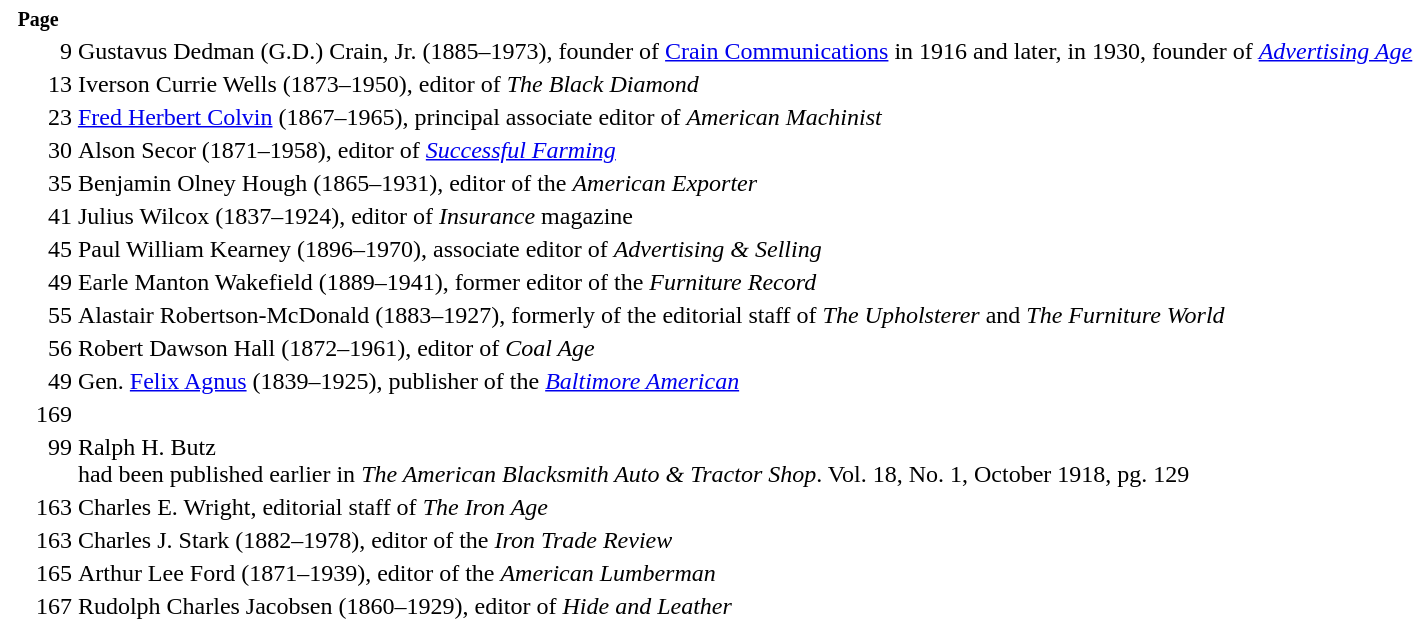<table valign="top"; border="0" cellpadding="1" style="color: black; background-color: #FFFFFF;">
<tr valign="top">
<td width="5%" style="text-align:center"><strong><small>Page</small></strong><br></td>
<td width="95%" style="text-align:left"></td>
</tr>
<tr valign="top">
<td width="5%" style="text-align:right">9</td>
<td width="95%" style="text-align:left"><div>Gustavus Dedman (G.D.) Crain, Jr. (1885–1973), founder of <a href='#'>Crain Communications</a> in 1916 and later, in 1930, founder of <em><a href='#'>Advertising Age</a></em></div></td>
</tr>
<tr valign="top">
<td width="5%" style="text-align:right">13</td>
<td width="95%" style="text-align:left"><div>Iverson Currie Wells (1873–1950), editor of <em>The Black Diamond</em></div></td>
</tr>
<tr valign="top">
<td width="5%" style="text-align:right">23</td>
<td width="95%" style="text-align:left"><div><a href='#'>Fred Herbert Colvin</a> (1867–1965), principal associate editor of <em>American Machinist</em></div></td>
</tr>
<tr valign="top">
<td width="5%" style="text-align:right">30</td>
<td width="95%" style="text-align:left"><div>Alson Secor (1871–1958), editor of <em><a href='#'>Successful Farming</a></em></div></td>
</tr>
<tr valign="top">
<td width="5%" style="text-align:right">35</td>
<td width="95%" style="text-align:left"><div>Benjamin Olney Hough (1865–1931), editor of the <em>American Exporter</em></div></td>
</tr>
<tr valign="top">
<td width="5%" style="text-align:right">41</td>
<td width="95%" style="text-align:left"><div>Julius Wilcox (1837–1924), editor of <em>Insurance</em> magazine</div></td>
</tr>
<tr valign="top">
<td width="5%" style="text-align:right">45</td>
<td width="95%" style="text-align:left"><div>Paul William Kearney (1896–1970), associate editor of <em>Advertising & Selling</em></div></td>
</tr>
<tr valign="top">
<td width="5%" style="text-align:right">49</td>
<td width="95%" style="text-align:left"><div>Earle Manton Wakefield (1889–1941), former editor of the <em>Furniture Record</em></div></td>
</tr>
<tr valign="top">
<td width="5%" style="text-align:right">55</td>
<td width="95%" style="text-align:left"><div>Alastair Robertson-McDonald (1883–1927), formerly of the editorial staff of <em>The Upholsterer</em> and <em>The Furniture World</em></div></td>
</tr>
<tr valign="top">
<td width="5%" style="text-align:right">56</td>
<td width="95%" style="text-align:left"><div>Robert Dawson Hall (1872–1961), editor of <em>Coal Age</em></div></td>
</tr>
<tr valign="top">
<td width="5%" style="text-align:right">49</td>
<td width="95%" style="text-align:left"><div>Gen. <a href='#'>Felix Agnus</a> (1839–1925), publisher of the <em><a href='#'>Baltimore American</a></em></div></td>
</tr>
<tr valign="top">
<td width="5%" style="text-align:right">169</td>
<td width="95%" style="text-align:left"></td>
</tr>
<tr valign="top">
<td width="5%" style="text-align:right">99</td>
<td width="95%" style="text-align:left"><div>Ralph H. Butz<br> had been published earlier in <em>The American Blacksmith Auto & Tractor Shop</em>. Vol. 18, No. 1, October 1918, pg. 129</div></td>
</tr>
<tr valign="top">
<td width="5%" style="text-align:right">163</td>
<td width="95%" style="text-align:left"><div>Charles E. Wright, editorial staff of <em>The Iron Age</em></div></td>
</tr>
<tr valign="top">
<td width="5%" style="text-align:right">163</td>
<td width="95%" style="text-align:left"><div>Charles J. Stark (1882–1978), editor of the <em>Iron Trade Review</em></div></td>
</tr>
<tr valign="top">
<td width="5%" style="text-align:right">165</td>
<td width="95%" style="text-align:left"><div>Arthur Lee Ford (1871–1939), editor of the <em>American Lumberman</em></div></td>
</tr>
<tr valign="top">
<td width="5%" style="text-align:right">167</td>
<td width="95%" style="text-align:left"><div>Rudolph Charles Jacobsen (1860–1929), editor of <em>Hide and Leather</em></div></td>
</tr>
</table>
